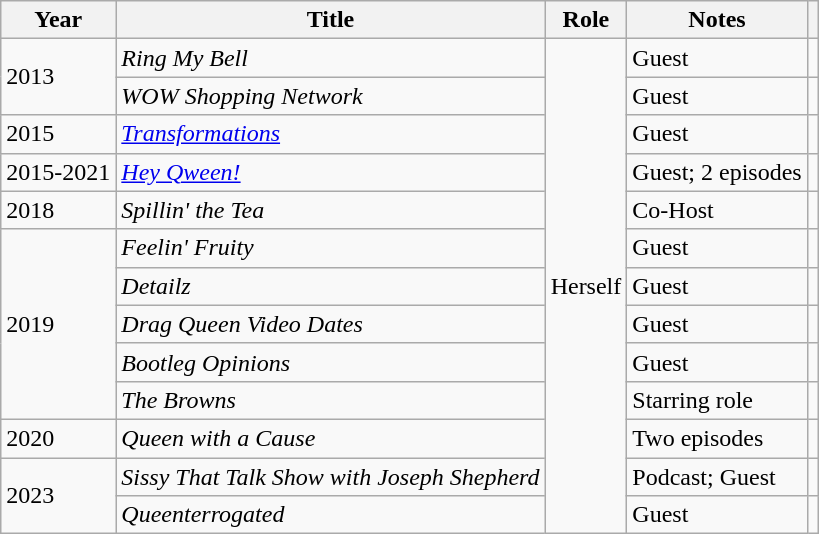<table class="wikitable plainrowheaders" style="text-align:left;">
<tr>
<th>Year</th>
<th>Title</th>
<th>Role</th>
<th>Notes</th>
<th></th>
</tr>
<tr>
<td rowspan="2">2013</td>
<td><em>Ring My Bell</em></td>
<td rowspan="13">Herself</td>
<td>Guest</td>
<td></td>
</tr>
<tr>
<td><em>WOW Shopping Network</em></td>
<td>Guest</td>
<td></td>
</tr>
<tr>
<td>2015</td>
<td><a href='#'><em>Transformations</em></a></td>
<td>Guest</td>
<td></td>
</tr>
<tr>
<td>2015-2021</td>
<td><em><a href='#'>Hey Qween!</a></em></td>
<td>Guest; 2 episodes</td>
<td></td>
</tr>
<tr>
<td>2018</td>
<td><em>Spillin' the Tea</em></td>
<td>Co-Host</td>
<td></td>
</tr>
<tr>
<td rowspan="5">2019</td>
<td><em>Feelin' Fruity</em></td>
<td>Guest</td>
<td></td>
</tr>
<tr>
<td><em>Detailz</em></td>
<td>Guest</td>
<td></td>
</tr>
<tr>
<td><em>Drag Queen Video Dates</em></td>
<td>Guest</td>
<td></td>
</tr>
<tr>
<td><em>Bootleg Opinions</em></td>
<td>Guest</td>
<td></td>
</tr>
<tr>
<td><em>The Browns</em></td>
<td>Starring role</td>
<td></td>
</tr>
<tr>
<td>2020</td>
<td><em>Queen with a Cause</em></td>
<td>Two episodes</td>
<td style="text-align: center;"></td>
</tr>
<tr>
<td rowspan="2">2023</td>
<td><em>Sissy That Talk Show with Joseph Shepherd</em></td>
<td>Podcast; Guest</td>
<td style="text-align: center;"></td>
</tr>
<tr>
<td><em>Queenterrogated</em></td>
<td>Guest</td>
<td style="text-align: center;"></td>
</tr>
</table>
